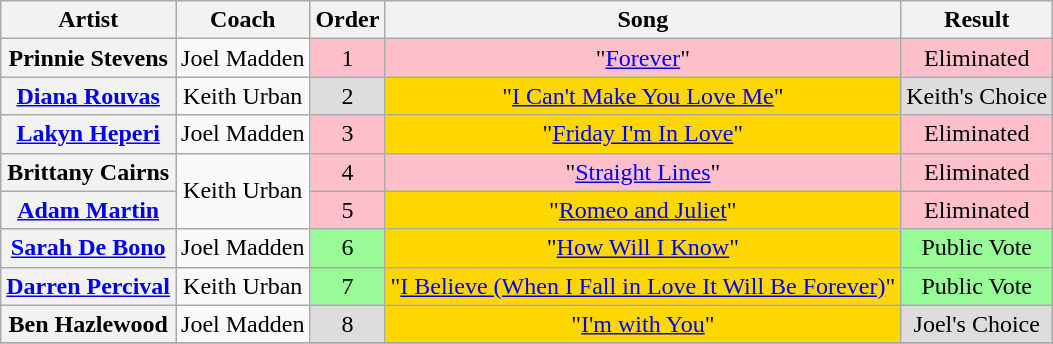<table class="wikitable plainrowheaders sortable" style="text-align: center; width: auto;">
<tr>
<th scope="col">Artist</th>
<th scope="col">Coach</th>
<th scope="col">Order</th>
<th scope="col">Song</th>
<th scope="col">Result</th>
</tr>
<tr>
<th scope="row">Prinnie Stevens</th>
<td>Joel Madden</td>
<td bgcolor=pink>1</td>
<td bgcolor=pink>"<a href='#'>Forever</a>"</td>
<td bgcolor=pink>Eliminated</td>
</tr>
<tr>
<th scope="row"><a href='#'>Diana Rouvas</a></th>
<td>Keith Urban</td>
<td style="background:#ddd;">2</td>
<td style="background:gold;">"<a href='#'>I Can't Make You Love Me</a>"</td>
<td style="background:#ddd;">Keith's Choice</td>
</tr>
<tr>
<th scope="row"><a href='#'>Lakyn Heperi</a></th>
<td>Joel Madden</td>
<td bgcolor=pink>3</td>
<td style="background:gold;">"<a href='#'>Friday I'm In Love</a>"</td>
<td bgcolor=pink>Eliminated</td>
</tr>
<tr>
<th scope="row">Brittany Cairns</th>
<td rowspan=2>Keith Urban</td>
<td bgcolor=pink>4</td>
<td bgcolor=pink>"<a href='#'>Straight Lines</a>"</td>
<td bgcolor=pink>Eliminated</td>
</tr>
<tr>
<th scope="row"><a href='#'>Adam Martin</a></th>
<td bgcolor=pink>5</td>
<td style="background:gold;">"<a href='#'>Romeo and Juliet</a>"</td>
<td bgcolor=pink>Eliminated</td>
</tr>
<tr>
<th scope="row"><a href='#'>Sarah De Bono</a></th>
<td>Joel Madden</td>
<td bgcolor=palegreen>6</td>
<td style="background:gold;">"<a href='#'>How Will I Know</a>"</td>
<td bgcolor=palegreen>Public Vote</td>
</tr>
<tr>
<th scope="row"><a href='#'>Darren Percival</a></th>
<td>Keith Urban</td>
<td bgcolor=palegreen>7</td>
<td style="background:gold;">"<a href='#'>I Believe (When I Fall in Love It Will Be Forever)</a>"</td>
<td bgcolor=palegreen>Public Vote</td>
</tr>
<tr>
<th scope="row">Ben Hazlewood</th>
<td>Joel Madden</td>
<td style="background:#ddd;">8</td>
<td style="background:gold;">"<a href='#'>I'm with You</a>"</td>
<td style="background:#ddd;">Joel's Choice</td>
</tr>
<tr>
</tr>
</table>
